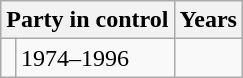<table class="wikitable">
<tr>
<th colspan="2">Party in control</th>
<th>Years</th>
</tr>
<tr>
<td></td>
<td>1974–1996</td>
</tr>
</table>
